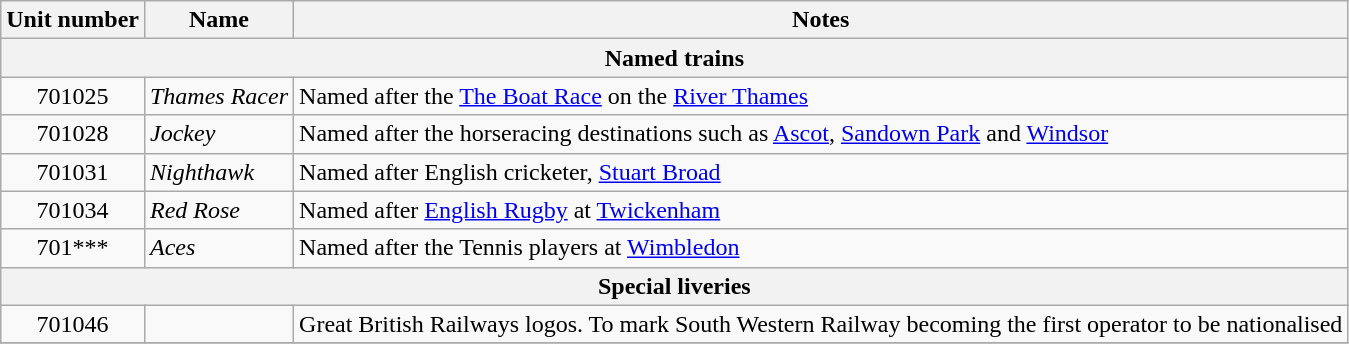<table class="wikitable sortable">
<tr>
<th>Unit number</th>
<th>Name</th>
<th>Notes</th>
</tr>
<tr>
<th colspan=7>Named trains</th>
</tr>
<tr>
<td style="text-align:center;">701025</td>
<td><em>Thames Racer</em></td>
<td>Named after the <a href='#'>The Boat Race</a> on the <a href='#'>River Thames</a></td>
</tr>
<tr>
<td style="text-align:center;">701028</td>
<td><em>Jockey</em></td>
<td>Named after the horseracing destinations such as <a href='#'>Ascot</a>, <a href='#'>Sandown Park</a> and <a href='#'>Windsor</a></td>
</tr>
<tr>
<td style="text-align:center;">701031</td>
<td><em>Nighthawk</em></td>
<td>Named after English cricketer, <a href='#'>Stuart Broad</a></td>
</tr>
<tr>
<td style="text-align:center;">701034</td>
<td><em>Red Rose</em></td>
<td>Named after <a href='#'>English Rugby</a> at <a href='#'>Twickenham</a></td>
</tr>
<tr>
<td style="text-align:center;">701***</td>
<td><em>Aces</em></td>
<td>Named after the Tennis players at <a href='#'>Wimbledon</a></td>
</tr>
<tr>
<th colspan=7>Special liveries</th>
</tr>
<tr>
<td style="text-align:center;">701046</td>
<td></td>
<td>Great British Railways logos. To mark South Western Railway becoming the first operator to be nationalised</td>
</tr>
<tr>
</tr>
</table>
